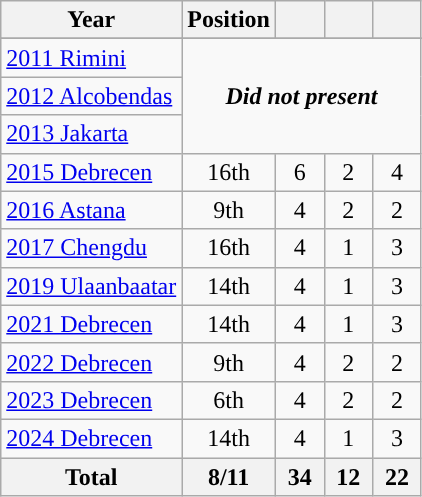<table class="wikitable" style="text-align: center;">
<tr>
<th>Year</th>
<th>Position</th>
<th width=25px></th>
<th width=25px></th>
<th width=25px></th>
</tr>
<tr bgcolor="#FFD700">
</tr>
<tr>
<td style="text-align: left;"> <a href='#'>2011 Rimini</a></td>
<td rowspan="3" colspan="4" style="text-align:center;"><strong><em>Did not present</em></strong></td>
</tr>
<tr>
<td style="text-align: left;"> <a href='#'>2012 Alcobendas</a></td>
</tr>
<tr>
<td style="text-align: left;"> <a href='#'>2013 Jakarta</a></td>
</tr>
<tr>
<td style="text-align: left;"> <a href='#'>2015 Debrecen</a></td>
<td>16th</td>
<td>6</td>
<td>2</td>
<td>4</td>
</tr>
<tr>
<td style="text-align: left;"> <a href='#'>2016 Astana</a></td>
<td>9th</td>
<td>4</td>
<td>2</td>
<td>2</td>
</tr>
<tr>
<td style="text-align: left;"> <a href='#'>2017 Chengdu</a></td>
<td>16th</td>
<td>4</td>
<td>1</td>
<td>3</td>
</tr>
<tr>
<td style="text-align: left;"> <a href='#'>2019 Ulaanbaatar</a></td>
<td>14th</td>
<td>4</td>
<td>1</td>
<td>3</td>
</tr>
<tr>
<td style="text-align: left;"> <a href='#'>2021 Debrecen</a></td>
<td>14th</td>
<td>4</td>
<td>1</td>
<td>3</td>
</tr>
<tr>
<td style="text-align: left;"> <a href='#'>2022 Debrecen</a></td>
<td>9th</td>
<td>4</td>
<td>2</td>
<td>2</td>
</tr>
<tr>
<td style="text-align: left;"> <a href='#'>2023 Debrecen</a></td>
<td>6th</td>
<td>4</td>
<td>2</td>
<td>2</td>
</tr>
<tr>
<td style="text-align: left;"> <a href='#'>2024 Debrecen</a></td>
<td>14th</td>
<td>4</td>
<td>1</td>
<td>3</td>
</tr>
<tr>
<th>Total</th>
<th>8/11</th>
<th>34</th>
<th>12</th>
<th>22</th>
</tr>
</table>
